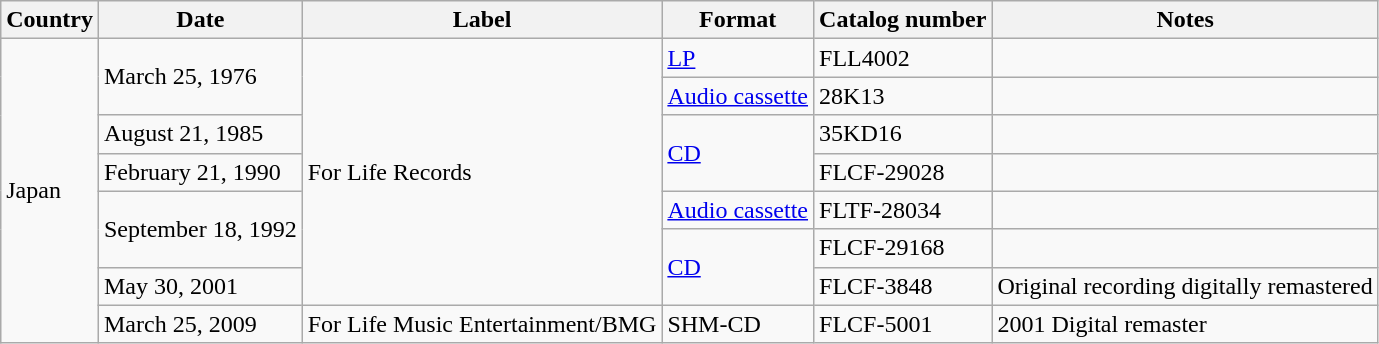<table class="wikitable">
<tr>
<th>Country</th>
<th>Date</th>
<th>Label</th>
<th>Format</th>
<th>Catalog number</th>
<th>Notes</th>
</tr>
<tr>
<td rowspan="8">Japan</td>
<td rowspan="2">March 25, 1976</td>
<td rowspan="7">For Life Records</td>
<td><a href='#'>LP</a></td>
<td>FLL4002</td>
<td></td>
</tr>
<tr>
<td><a href='#'>Audio cassette</a></td>
<td>28K13</td>
<td></td>
</tr>
<tr>
<td>August 21, 1985</td>
<td rowspan="2"><a href='#'>CD</a></td>
<td>35KD16</td>
<td></td>
</tr>
<tr>
<td>February 21, 1990</td>
<td>FLCF-29028</td>
<td></td>
</tr>
<tr>
<td rowspan="2">September 18, 1992</td>
<td><a href='#'>Audio cassette</a></td>
<td>FLTF-28034</td>
<td></td>
</tr>
<tr>
<td rowspan="2"><a href='#'>CD</a></td>
<td>FLCF-29168</td>
<td></td>
</tr>
<tr>
<td>May 30, 2001</td>
<td>FLCF-3848</td>
<td>Original recording digitally remastered</td>
</tr>
<tr>
<td>March 25, 2009</td>
<td>For Life Music Entertainment/BMG</td>
<td>SHM-CD</td>
<td>FLCF-5001</td>
<td>2001 Digital remaster</td>
</tr>
</table>
